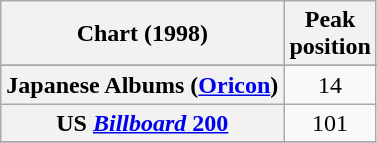<table class="wikitable sortable plainrowheaders" style="text-align:center">
<tr>
<th scope="col">Chart (1998)</th>
<th scope="col">Peak<br>position</th>
</tr>
<tr>
</tr>
<tr>
<th scope="row">Japanese Albums (<a href='#'>Oricon</a>)</th>
<td align="center">14</td>
</tr>
<tr>
<th scope="row">US <a href='#'><em>Billboard</em> 200</a></th>
<td align="center">101</td>
</tr>
<tr>
</tr>
</table>
